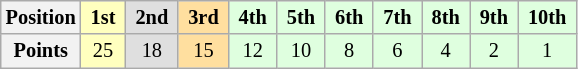<table class="wikitable" style="font-size:85%; text-align:center">
<tr>
<th>Position</th>
<td style="background:#ffffbf;"> <strong>1st</strong> </td>
<td style="background:#dfdfdf;"> <strong>2nd</strong> </td>
<td style="background:#ffdf9f;"> <strong>3rd</strong> </td>
<td style="background:#dfffdf;"> <strong>4th</strong> </td>
<td style="background:#dfffdf;"> <strong>5th</strong> </td>
<td style="background:#dfffdf;"> <strong>6th</strong> </td>
<td style="background:#dfffdf;"> <strong>7th</strong> </td>
<td style="background:#dfffdf;"> <strong>8th</strong> </td>
<td style="background:#dfffdf;"> <strong>9th</strong> </td>
<td style="background:#dfffdf;"> <strong>10th</strong> </td>
</tr>
<tr>
<th>Points</th>
<td style="background:#ffffbf;">25</td>
<td style="background:#dfdfdf;">18</td>
<td style="background:#ffdf9f;">15</td>
<td style="background:#dfffdf;">12</td>
<td style="background:#dfffdf;">10</td>
<td style="background:#dfffdf;">8</td>
<td style="background:#dfffdf;">6</td>
<td style="background:#dfffdf;">4</td>
<td style="background:#dfffdf;">2</td>
<td style="background:#dfffdf;">1</td>
</tr>
</table>
